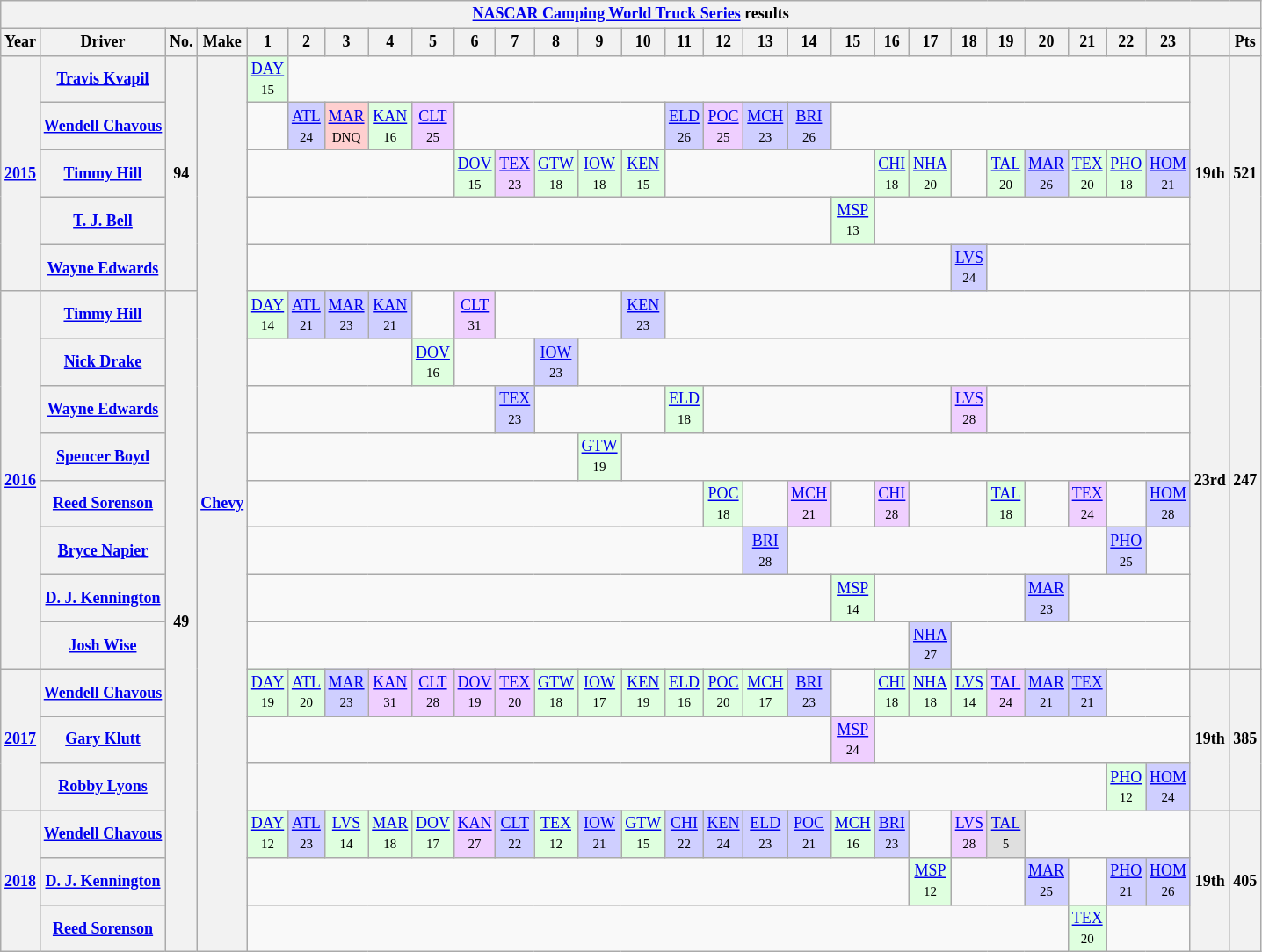<table class="wikitable" style="text-align:center; font-size:75%">
<tr>
<th colspan=45><a href='#'>NASCAR Camping World Truck Series</a> results</th>
</tr>
<tr>
<th>Year</th>
<th>Driver</th>
<th>No.</th>
<th>Make</th>
<th>1</th>
<th>2</th>
<th>3</th>
<th>4</th>
<th>5</th>
<th>6</th>
<th>7</th>
<th>8</th>
<th>9</th>
<th>10</th>
<th>11</th>
<th>12</th>
<th>13</th>
<th>14</th>
<th>15</th>
<th>16</th>
<th>17</th>
<th>18</th>
<th>19</th>
<th>20</th>
<th>21</th>
<th>22</th>
<th>23</th>
<th></th>
<th>Pts</th>
</tr>
<tr>
<th rowspan=5><a href='#'>2015</a></th>
<th><a href='#'>Travis Kvapil</a></th>
<th rowspan=5>94</th>
<th rowspan=19><a href='#'>Chevy</a></th>
<td style="background:#DFFFDF;"><a href='#'>DAY</a><br><small>15</small></td>
<td colspan=22></td>
<th rowspan=5>19th</th>
<th rowspan=5>521</th>
</tr>
<tr>
<th><a href='#'>Wendell Chavous</a></th>
<td></td>
<td style="background:#CFCFFF;"><a href='#'>ATL</a><br><small>24</small></td>
<td style="background:#FFCFCF;"><a href='#'>MAR</a><br><small>DNQ</small></td>
<td style="background:#DFFFDF;"><a href='#'>KAN</a><br><small>16</small></td>
<td style="background:#EFCFFF;"><a href='#'>CLT</a><br><small>25</small></td>
<td colspan=5></td>
<td style="background:#CFCFFF;"><a href='#'>ELD</a><br><small>26</small></td>
<td style="background:#EFCFFF;"><a href='#'>POC</a><br><small>25</small></td>
<td style="background:#CFCFFF;"><a href='#'>MCH</a><br><small>23</small></td>
<td style="background:#CFCFFF;"><a href='#'>BRI</a><br><small>26</small></td>
<td colspan=9></td>
</tr>
<tr>
<th><a href='#'>Timmy Hill</a></th>
<td colspan=5></td>
<td style="background:#DFFFDF;"><a href='#'>DOV</a><br><small>15</small></td>
<td style="background:#EFCFFF;"><a href='#'>TEX</a><br><small>23</small></td>
<td style="background:#DFFFDF;"><a href='#'>GTW</a><br><small>18</small></td>
<td style="background:#DFFFDF;"><a href='#'>IOW</a><br><small>18</small></td>
<td style="background:#DFFFDF;"><a href='#'>KEN</a><br><small>15</small></td>
<td colspan=5></td>
<td style="background:#DFFFDF;"><a href='#'>CHI</a><br><small>18</small></td>
<td style="background:#DFFFDF;"><a href='#'>NHA</a><br><small>20</small></td>
<td></td>
<td style="background:#DFFFDF;"><a href='#'>TAL</a><br><small>20</small></td>
<td style="background:#CFCFFF;"><a href='#'>MAR</a><br><small>26</small></td>
<td style="background:#DFFFDF;"><a href='#'>TEX</a><br><small>20</small></td>
<td style="background:#DFFFDF;"><a href='#'>PHO</a><br><small>18</small></td>
<td style="background:#CFCFFF;"><a href='#'>HOM</a><br><small>21</small></td>
</tr>
<tr>
<th><a href='#'>T. J. Bell</a></th>
<td colspan=14></td>
<td style="background:#DFFFDF;"><a href='#'>MSP</a><br><small>13</small></td>
<td colspan=8></td>
</tr>
<tr>
<th><a href='#'>Wayne Edwards</a></th>
<td colspan=17></td>
<td style="background:#CFCFFF;"><a href='#'>LVS</a><br><small>24</small></td>
<td colspan=5></td>
</tr>
<tr>
<th rowspan=8><a href='#'>2016</a></th>
<th><a href='#'>Timmy Hill</a></th>
<th rowspan=14>49</th>
<td style="background:#DFFFDF;"><a href='#'>DAY</a><br><small>14</small></td>
<td style="background:#CFCFFF;"><a href='#'>ATL</a><br><small>21</small></td>
<td style="background:#CFCFFF;"><a href='#'>MAR</a><br><small>23</small></td>
<td style="background:#CFCFFF;"><a href='#'>KAN</a><br><small>21</small></td>
<td></td>
<td style="background:#EFCFFF;"><a href='#'>CLT</a><br><small>31</small></td>
<td colspan=3></td>
<td style="background:#CFCFFF;"><a href='#'>KEN</a><br><small>23</small></td>
<td colspan=13></td>
<th rowspan=8>23rd</th>
<th rowspan=8>247</th>
</tr>
<tr>
<th><a href='#'>Nick Drake</a></th>
<td colspan=4></td>
<td style="background:#DFFFDF;"><a href='#'>DOV</a><br><small>16</small></td>
<td colspan=2></td>
<td style="background:#CFCFFF;"><a href='#'>IOW</a><br><small>23</small></td>
<td colspan=15></td>
</tr>
<tr>
<th><a href='#'>Wayne Edwards</a></th>
<td colspan=6></td>
<td style="background:#CFCFFF;"><a href='#'>TEX</a><br><small>23</small></td>
<td colspan=3></td>
<td style="background:#DFFFDF;"><a href='#'>ELD</a><br><small>18</small></td>
<td colspan=6></td>
<td style="background:#EFCFFF;"><a href='#'>LVS</a><br><small>28</small></td>
<td colspan=5></td>
</tr>
<tr>
<th><a href='#'>Spencer Boyd</a></th>
<td colspan=8></td>
<td style="background:#DFFFDF;"><a href='#'>GTW</a><br><small>19</small></td>
<td colspan=14></td>
</tr>
<tr>
<th><a href='#'>Reed Sorenson</a></th>
<td colspan=11></td>
<td style="background:#DFFFDF;"><a href='#'>POC</a><br><small>18</small></td>
<td></td>
<td style="background:#EFCFFF;"><a href='#'>MCH</a><br><small>21</small></td>
<td></td>
<td style="background:#EFCFFF;"><a href='#'>CHI</a><br><small>28</small></td>
<td colspan=2></td>
<td style="background:#DFFFDF;"><a href='#'>TAL</a><br><small>18</small></td>
<td></td>
<td style="background:#EFCFFF;"><a href='#'>TEX</a><br><small>24</small></td>
<td></td>
<td style="background:#CFCFFF;"><a href='#'>HOM</a><br><small>28</small></td>
</tr>
<tr>
<th><a href='#'>Bryce Napier</a></th>
<td colspan=12></td>
<td style="background:#CFCFFF;"><a href='#'>BRI</a><br><small>28</small></td>
<td colspan=8></td>
<td style="background:#CFCFFF;"><a href='#'>PHO</a><br><small>25</small></td>
<td></td>
</tr>
<tr>
<th><a href='#'>D. J. Kennington</a></th>
<td colspan=14></td>
<td style="background:#DFFFDF;"><a href='#'>MSP</a><br><small>14</small></td>
<td colspan=4></td>
<td style="background:#CFCFFF;"><a href='#'>MAR</a><br><small>23</small></td>
<td colspan=3></td>
</tr>
<tr>
<th><a href='#'>Josh Wise</a></th>
<td colspan=16></td>
<td style="background:#CFCFFF;"><a href='#'>NHA</a><br><small>27</small></td>
<td colspan=6></td>
</tr>
<tr>
<th rowspan=3><a href='#'>2017</a></th>
<th><a href='#'>Wendell Chavous</a></th>
<td style="background:#DFFFDF;"><a href='#'>DAY</a><br><small>19</small></td>
<td style="background:#DFFFDF;"><a href='#'>ATL</a><br><small>20</small></td>
<td style="background:#CFCFFF;"><a href='#'>MAR</a><br><small>23</small></td>
<td style="background:#EFCFFF;"><a href='#'>KAN</a><br><small>31</small></td>
<td style="background:#EFCFFF;"><a href='#'>CLT</a><br><small>28</small></td>
<td style="background:#EFCFFF;"><a href='#'>DOV</a><br><small>19</small></td>
<td style="background:#EFCFFF;"><a href='#'>TEX</a><br><small>20</small></td>
<td style="background:#DFFFDF;"><a href='#'>GTW</a><br><small>18</small></td>
<td style="background:#DFFFDF;"><a href='#'>IOW</a><br><small>17</small></td>
<td style="background:#DFFFDF;"><a href='#'>KEN</a><br><small>19</small></td>
<td style="background:#DFFFDF;"><a href='#'>ELD</a><br><small>16</small></td>
<td style="background:#DFFFDF;"><a href='#'>POC</a><br><small>20</small></td>
<td style="background:#DFFFDF;"><a href='#'>MCH</a><br><small>17</small></td>
<td style="background:#CFCFFF;"><a href='#'>BRI</a><br><small>23</small></td>
<td></td>
<td style="background:#DFFFDF;"><a href='#'>CHI</a><br><small>18</small></td>
<td style="background:#DFFFDF;"><a href='#'>NHA</a><br><small>18</small></td>
<td style="background:#DFFFDF;"><a href='#'>LVS</a><br><small>14</small></td>
<td style="background:#EFCFFF;"><a href='#'>TAL</a><br><small>24</small></td>
<td style="background:#CFCFFF;"><a href='#'>MAR</a><br><small>21</small></td>
<td style="background:#CFCFFF;"><a href='#'>TEX</a><br><small>21</small></td>
<td colspan=2></td>
<th rowspan=3>19th</th>
<th rowspan=3>385</th>
</tr>
<tr>
<th><a href='#'>Gary Klutt</a></th>
<td colspan=14></td>
<td style="background:#EFCFFF;"><a href='#'>MSP</a><br><small>24</small></td>
<td colspan=8></td>
</tr>
<tr>
<th><a href='#'>Robby Lyons</a></th>
<td colspan=21></td>
<td style="background:#DFFFDF;"><a href='#'>PHO</a><br><small>12</small></td>
<td style="background:#CFCFFF;"><a href='#'>HOM</a><br><small>24</small></td>
</tr>
<tr>
<th rowspan=3><a href='#'>2018</a></th>
<th><a href='#'>Wendell Chavous</a></th>
<td style="background:#DFFFDF;"><a href='#'>DAY</a><br><small>12</small></td>
<td style="background:#CFCFFF;"><a href='#'>ATL</a><br><small>23</small></td>
<td style="background:#DFFFDF;"><a href='#'>LVS</a><br><small>14</small></td>
<td style="background:#DFFFDF;"><a href='#'>MAR</a><br><small>18</small></td>
<td style="background:#DFFFDF;"><a href='#'>DOV</a><br><small>17</small></td>
<td style="background:#EFCFFF;"><a href='#'>KAN</a><br><small>27</small></td>
<td style="background:#CFCFFF;"><a href='#'>CLT</a><br><small>22</small></td>
<td style="background:#DFFFDF;"><a href='#'>TEX</a><br><small>12</small></td>
<td style="background:#CFCFFF;"><a href='#'>IOW</a><br><small>21</small></td>
<td style="background:#DFFFDF;"><a href='#'>GTW</a><br><small>15</small></td>
<td style="background:#CFCFFF;"><a href='#'>CHI</a><br><small>22</small></td>
<td style="background:#CFCFFF;"><a href='#'>KEN</a><br><small>24</small></td>
<td style="background:#CFCFFF;"><a href='#'>ELD</a><br><small>23</small></td>
<td style="background:#CFCFFF;"><a href='#'>POC</a><br><small>21</small></td>
<td style="background:#DFFFDF;"><a href='#'>MCH</a><br><small>16</small></td>
<td style="background:#CFCFFF;"><a href='#'>BRI</a><br><small>23</small></td>
<td></td>
<td style="background:#EFCFFF;"><a href='#'>LVS</a><br><small>28</small></td>
<td style="background:#DFDFDF;"><a href='#'>TAL</a><br><small>5</small></td>
<td colspan=4></td>
<th rowspan=3>19th</th>
<th rowspan=3>405</th>
</tr>
<tr>
<th><a href='#'>D. J. Kennington</a></th>
<td colspan=16></td>
<td style="background:#DFFFDF;"><a href='#'>MSP</a><br><small>12</small></td>
<td colspan=2></td>
<td style="background:#CFCFFF;"><a href='#'>MAR</a><br><small>25</small></td>
<td></td>
<td style="background:#CFCFFF;"><a href='#'>PHO</a><br><small>21</small></td>
<td style="background:#CFCFFF;"><a href='#'>HOM</a><br><small>26</small></td>
</tr>
<tr>
<th><a href='#'>Reed Sorenson</a></th>
<td colspan=20></td>
<td style="background:#DFFFDF;"><a href='#'>TEX</a><br><small>20</small></td>
<td colspan=2></td>
</tr>
</table>
